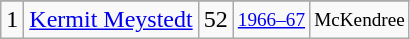<table class="wikitable">
<tr>
</tr>
<tr>
<td>1</td>
<td><a href='#'>Kermit Meystedt</a></td>
<td>52</td>
<td style="font-size:80%;"><a href='#'>1966–67</a></td>
<td style="font-size:80%;">McKendree</td>
</tr>
</table>
